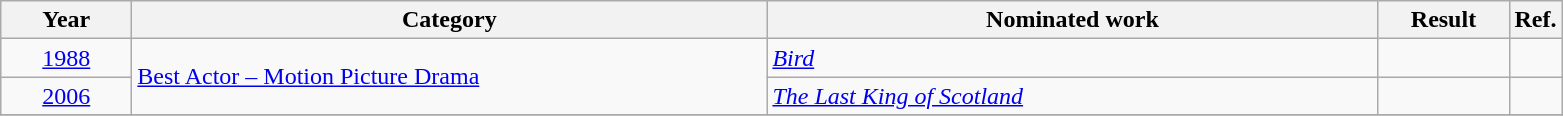<table class=wikitable>
<tr>
<th scope="col" style="width:5em;">Year</th>
<th scope="col" style="width:26em;">Category</th>
<th scope="col" style="width:25em;">Nominated work</th>
<th scope="col" style="width:5em;">Result</th>
<th>Ref.</th>
</tr>
<tr>
<td style="text-align:center;"><a href='#'>1988</a></td>
<td rowspan="2"><a href='#'>Best Actor – Motion Picture Drama</a></td>
<td rowspan="1"><em><a href='#'>Bird</a></em></td>
<td></td>
<td rowspan="1"></td>
</tr>
<tr>
<td style="text-align:center;", rowspan="1"><a href='#'>2006</a></td>
<td rowspan="1"><em><a href='#'>The Last King of Scotland</a></em></td>
<td></td>
<td rowspan="1"></td>
</tr>
<tr>
</tr>
</table>
